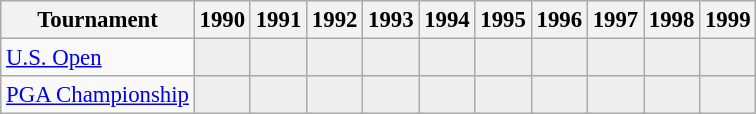<table class="wikitable" style="font-size:95%;text-align:center;">
<tr>
<th>Tournament</th>
<th>1990</th>
<th>1991</th>
<th>1992</th>
<th>1993</th>
<th>1994</th>
<th>1995</th>
<th>1996</th>
<th>1997</th>
<th>1998</th>
<th>1999</th>
</tr>
<tr>
<td align=left><a href='#'>U.S. Open</a></td>
<td style="background:#eeeeee;"></td>
<td style="background:#eeeeee;"></td>
<td style="background:#eeeeee;"></td>
<td style="background:#eeeeee;"></td>
<td style="background:#eeeeee;"></td>
<td style="background:#eeeeee;"></td>
<td style="background:#eeeeee;"></td>
<td style="background:#eeeeee;"></td>
<td style="background:#eeeeee;"></td>
<td style="background:#eeeeee;"></td>
</tr>
<tr>
<td align=left><a href='#'>PGA Championship</a></td>
<td style="background:#eeeeee;"></td>
<td style="background:#eeeeee;"></td>
<td style="background:#eeeeee;"></td>
<td style="background:#eeeeee;"></td>
<td style="background:#eeeeee;"></td>
<td style="background:#eeeeee;"></td>
<td style="background:#eeeeee;"></td>
<td style="background:#eeeeee;"></td>
<td style="background:#eeeeee;"></td>
<td style="background:#eeeeee;"></td>
</tr>
</table>
